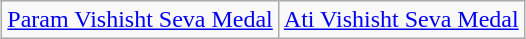<table class="wikitable" style="margin:1em auto; text-align:center;">
<tr>
<td style="text-align:center;"><a href='#'>Param Vishisht Seva Medal</a></td>
<td style="text-align:center;"><a href='#'>Ati Vishisht Seva Medal</a></td>
</tr>
</table>
